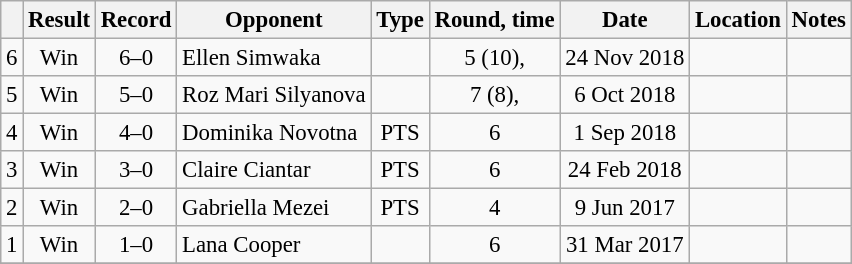<table class="wikitable" style="text-align:center; font-size:95%">
<tr>
<th></th>
<th>Result</th>
<th>Record</th>
<th>Opponent</th>
<th>Type</th>
<th>Round, time</th>
<th>Date</th>
<th>Location</th>
<th>Notes</th>
</tr>
<tr>
<td>6</td>
<td>Win</td>
<td>6–0</td>
<td align=left> Ellen Simwaka</td>
<td></td>
<td>5 (10), </td>
<td>24 Nov 2018</td>
<td align=left></td>
<td align=left></td>
</tr>
<tr>
<td>5</td>
<td>Win</td>
<td>5–0</td>
<td align=left> Roz Mari Silyanova</td>
<td></td>
<td>7 (8), </td>
<td>6 Oct 2018</td>
<td align=left></td>
<td></td>
</tr>
<tr>
<td>4</td>
<td>Win</td>
<td>4–0</td>
<td align=left> Dominika Novotna</td>
<td>PTS</td>
<td>6</td>
<td>1 Sep 2018</td>
<td align=left></td>
<td></td>
</tr>
<tr>
<td>3</td>
<td>Win</td>
<td>3–0</td>
<td align=left> Claire Ciantar</td>
<td>PTS</td>
<td>6</td>
<td>24 Feb 2018</td>
<td align=left></td>
<td></td>
</tr>
<tr>
<td>2</td>
<td>Win</td>
<td>2–0</td>
<td align=left> Gabriella Mezei</td>
<td>PTS</td>
<td>4</td>
<td>9 Jun 2017</td>
<td align=left></td>
<td></td>
</tr>
<tr>
<td>1</td>
<td>Win</td>
<td>1–0</td>
<td align=left> Lana Cooper</td>
<td></td>
<td>6</td>
<td>31 Mar 2017</td>
<td align=left></td>
<td></td>
</tr>
<tr>
</tr>
</table>
